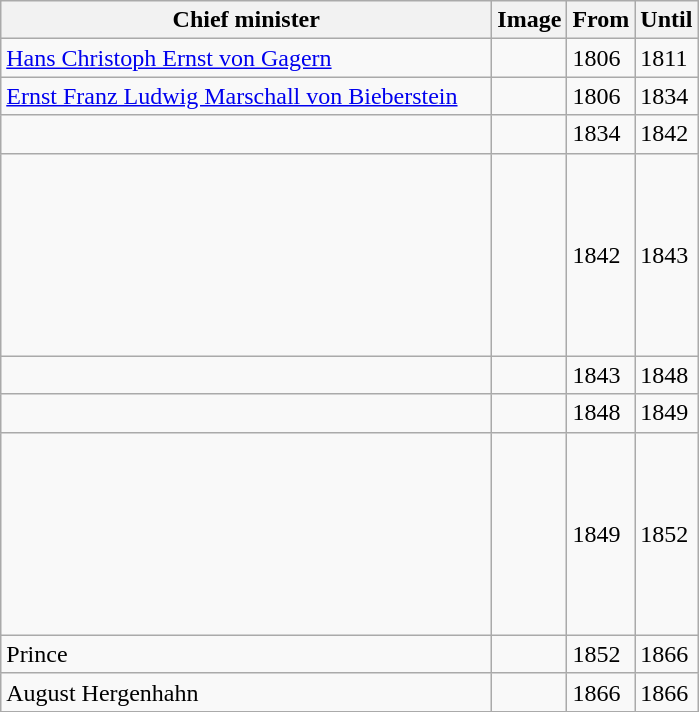<table class="wikitable zebra">
<tr>
<th style="width:20em">Chief minister</th>
<th>Image</th>
<th>From</th>
<th>Until</th>
</tr>
<tr>
<td><a href='#'>Hans Christoph Ernst von Gagern</a></td>
<td></td>
<td>1806</td>
<td>1811</td>
</tr>
<tr>
<td><a href='#'>Ernst Franz Ludwig Marschall von Bieberstein</a></td>
<td></td>
<td>1806</td>
<td>1834</td>
</tr>
<tr>
<td></td>
<td></td>
<td>1834</td>
<td>1842</td>
</tr>
<tr>
<td style="height:8em"></td>
<td></td>
<td>1842</td>
<td>1843</td>
</tr>
<tr>
<td></td>
<td></td>
<td>1843</td>
<td>1848</td>
</tr>
<tr>
<td></td>
<td></td>
<td>1848</td>
<td>1849</td>
</tr>
<tr>
<td style="height:8em"></td>
<td></td>
<td>1849</td>
<td>1852</td>
</tr>
<tr>
<td>Prince </td>
<td></td>
<td>1852</td>
<td>1866</td>
</tr>
<tr>
<td>August Hergenhahn</td>
<td></td>
<td>1866</td>
<td>1866</td>
</tr>
</table>
